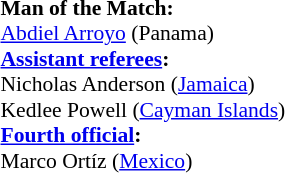<table width=50% style="font-size:90%">
<tr>
<td><br><strong>Man of the Match:</strong>
<br><a href='#'>Abdiel Arroyo</a> (Panama)<br><strong><a href='#'>Assistant referees</a>:</strong>
<br>Nicholas Anderson (<a href='#'>Jamaica</a>)
<br>Kedlee Powell (<a href='#'>Cayman Islands</a>)
<br><strong><a href='#'>Fourth official</a>:</strong>
<br>Marco Ortíz (<a href='#'>Mexico</a>)</td>
</tr>
</table>
